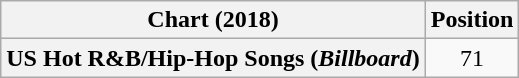<table class="wikitable sortable plainrowheaders" style="text-align:center">
<tr>
<th scope="col">Chart (2018)</th>
<th scope="col">Position</th>
</tr>
<tr>
<th scope="row">US Hot R&B/Hip-Hop Songs (<em>Billboard</em>)</th>
<td>71</td>
</tr>
</table>
